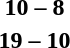<table style="text-align:center">
<tr>
<th width=200></th>
<th width=100></th>
<th width=200></th>
</tr>
<tr>
<td align=right></td>
<td><strong>10 – 8</strong></td>
<td align=left></td>
</tr>
<tr>
<td align=right></td>
<td><strong>19 – 10</strong></td>
<td align=left></td>
</tr>
</table>
